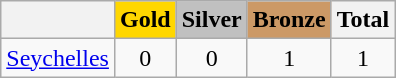<table class="wikitable">
<tr>
<th></th>
<th style="background-color:gold">Gold</th>
<th style="background-color:silver">Silver</th>
<th style="background-color:#CC9966">Bronze</th>
<th>Total</th>
</tr>
<tr align="center">
<td> <a href='#'>Seychelles</a></td>
<td>0</td>
<td>0</td>
<td>1</td>
<td>1</td>
</tr>
</table>
